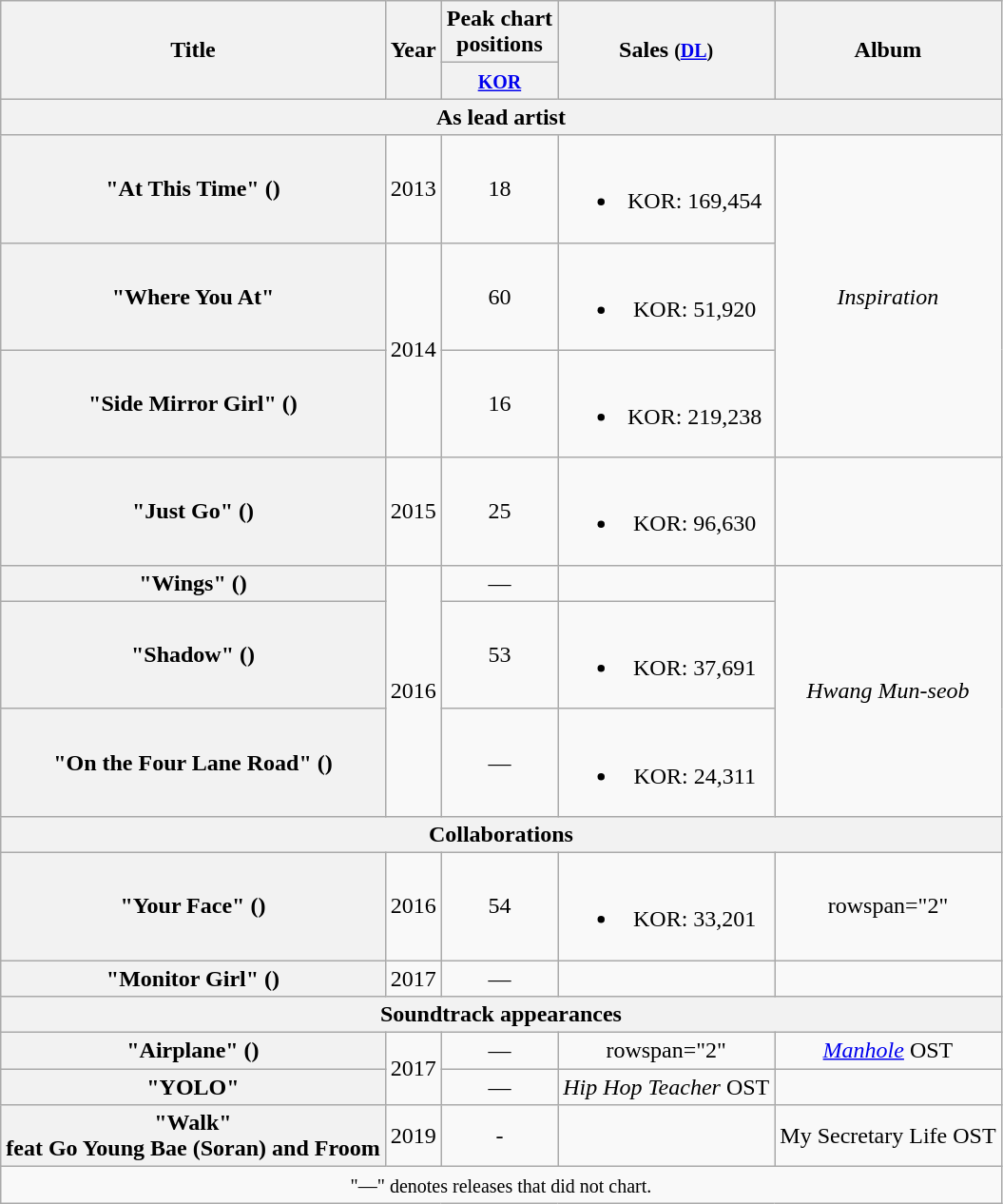<table class="wikitable plainrowheaders" style="text-align:center;">
<tr>
<th scope="col" rowspan="2">Title</th>
<th scope="col" rowspan="2">Year</th>
<th scope="col" colspan="1">Peak chart <br> positions</th>
<th scope="col" rowspan="2">Sales <small>(<a href='#'>DL</a>)</small></th>
<th scope="col" rowspan="2">Album</th>
</tr>
<tr>
<th><small><a href='#'>KOR</a></small><br></th>
</tr>
<tr>
<th scope="col" colspan="5">As lead artist</th>
</tr>
<tr>
<th scope="row">"At This Time" ()<br></th>
<td>2013</td>
<td>18</td>
<td><br><ul><li>KOR: 169,454</li></ul></td>
<td rowspan="3"><em>Inspiration</em></td>
</tr>
<tr>
<th scope="row">"Where You At"<br></th>
<td rowspan="2">2014</td>
<td>60</td>
<td><br><ul><li>KOR: 51,920</li></ul></td>
</tr>
<tr>
<th scope="row">"Side Mirror Girl" ()<br></th>
<td>16</td>
<td><br><ul><li>KOR: 219,238</li></ul></td>
</tr>
<tr>
<th scope="row">"Just Go" ()<br></th>
<td>2015</td>
<td>25</td>
<td><br><ul><li>KOR: 96,630</li></ul></td>
<td></td>
</tr>
<tr>
<th scope="row">"Wings" ()<br></th>
<td rowspan="3">2016</td>
<td>—</td>
<td></td>
<td rowspan="3"><em>Hwang Mun-seob</em></td>
</tr>
<tr>
<th scope="row">"Shadow" ()<br></th>
<td>53</td>
<td><br><ul><li>KOR: 37,691</li></ul></td>
</tr>
<tr>
<th scope="row">"On the Four Lane Road" ()<br></th>
<td>—</td>
<td><br><ul><li>KOR: 24,311</li></ul></td>
</tr>
<tr>
<th scope="col" colspan="5">Collaborations</th>
</tr>
<tr>
<th scope="row">"Your Face" ()<br></th>
<td>2016</td>
<td>54</td>
<td><br><ul><li>KOR: 33,201</li></ul></td>
<td>rowspan="2" </td>
</tr>
<tr>
<th scope="row">"Monitor Girl" ()<br></th>
<td>2017</td>
<td>—</td>
<td></td>
</tr>
<tr>
<th scope="col" colspan="5">Soundtrack appearances</th>
</tr>
<tr>
<th scope="row">"Airplane" ()<br></th>
<td rowspan="2">2017</td>
<td>—</td>
<td>rowspan="2" </td>
<td><em><a href='#'>Manhole</a></em> OST</td>
</tr>
<tr>
<th scope="row">"YOLO"</th>
<td>—</td>
<td><em>Hip Hop Teacher</em> OST</td>
</tr>
<tr>
<th>"Walk"<br>feat Go Young Bae (Soran) and Froom</th>
<td>2019</td>
<td>-<br></td>
<td></td>
<td>My Secretary Life OST</td>
</tr>
<tr>
<td colspan="5" align="center"><small>"—" denotes releases that did not chart.</small></td>
</tr>
</table>
